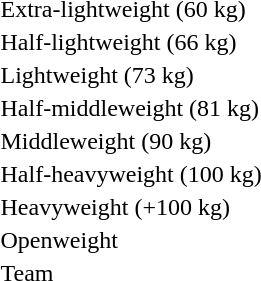<table>
<tr>
<td rowspan=2>Extra-lightweight (60 kg)</td>
<td rowspan=2></td>
<td rowspan=2></td>
<td></td>
</tr>
<tr>
<td></td>
</tr>
<tr>
<td rowspan=2>Half-lightweight (66 kg)</td>
<td rowspan=2></td>
<td rowspan=2></td>
<td></td>
</tr>
<tr>
<td></td>
</tr>
<tr>
<td rowspan=2>Lightweight (73 kg)</td>
<td rowspan=2></td>
<td rowspan=2></td>
<td></td>
</tr>
<tr>
<td></td>
</tr>
<tr>
<td rowspan=2>Half-middleweight (81 kg)</td>
<td rowspan=2></td>
<td rowspan=2></td>
<td></td>
</tr>
<tr>
<td></td>
</tr>
<tr>
<td rowspan=2>Middleweight (90 kg)</td>
<td rowspan=2></td>
<td rowspan=2></td>
<td></td>
</tr>
<tr>
<td></td>
</tr>
<tr>
<td rowspan=2>Half-heavyweight (100 kg)</td>
<td rowspan=2></td>
<td rowspan=2></td>
<td></td>
</tr>
<tr>
<td></td>
</tr>
<tr>
<td rowspan=2>Heavyweight (+100 kg)</td>
<td rowspan=2></td>
<td rowspan=2></td>
<td></td>
</tr>
<tr>
<td></td>
</tr>
<tr>
<td rowspan=2>Openweight</td>
<td rowspan=2></td>
<td rowspan=2></td>
<td></td>
</tr>
<tr>
<td></td>
</tr>
<tr>
<td rowspan=2>Team</td>
<td rowspan=2></td>
<td rowspan=2></td>
<td></td>
</tr>
<tr>
<td></td>
</tr>
</table>
